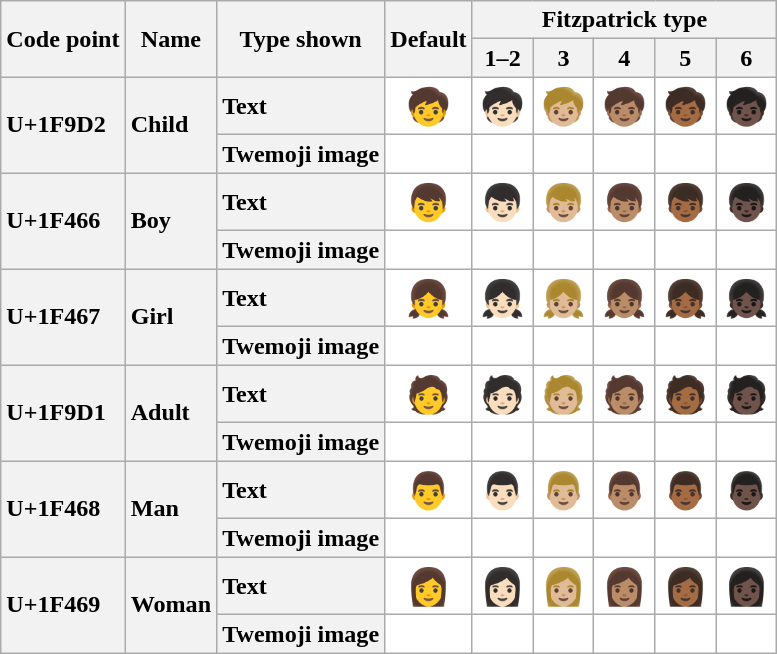<table class="wikitable nounderlines" style="border-collapse:collapse;background:#FFFFFF;font-size:150%;text-align:center">
<tr style="background:#F8F8F8;font-size:67%">
<th scope="col" rowspan="2" style="text-align:left">Code point</th>
<th scope="col" rowspan="2">Name</th>
<th scope="col" rowspan="2">Type shown</th>
<th scope="col" rowspan="2">Default</th>
<th scope="col" colspan="5">Fitzpatrick type</th>
</tr>
<tr>
<th style="font-size:67%">1–2</th>
<th style="font-size:67%">3</th>
<th style="font-size:67%">4</th>
<th style="font-size:67%">5</th>
<th style="font-size:67%">6</th>
</tr>
<tr>
<th rowspan="2" scope="row" style="font-size:67%;text-align:left">U+1F9D2</th>
<th rowspan="2"style="font-size:67%;text-align:left">Child</th>
<th scope="row" style="font-size:67%;text-align:left">Text</th>
<td>🧒</td>
<td>🧒🏻</td>
<td>🧒🏼</td>
<td>🧒🏽</td>
<td>🧒🏾</td>
<td>🧒🏿</td>
</tr>
<tr>
<th scope="row" style="font-size:67%;text-align:left">Twemoji image</th>
<td></td>
<td></td>
<td></td>
<td></td>
<td></td>
<td></td>
</tr>
<tr>
<th rowspan="2" scope="row" style="font-size:67%;text-align:left">U+1F466</th>
<th rowspan="2"style="font-size:67%;text-align:left">Boy</th>
<th scope="row" style="font-size:67%;text-align:left">Text</th>
<td>👦</td>
<td>👦🏻</td>
<td>👦🏼</td>
<td>👦🏽</td>
<td>👦🏾</td>
<td>👦🏿</td>
</tr>
<tr>
<th scope="row" style="font-size:67%;text-align:left">Twemoji image</th>
<td></td>
<td></td>
<td></td>
<td></td>
<td></td>
<td></td>
</tr>
<tr>
<th rowspan="2" scope="row" style="font-size:67%;text-align:left">U+1F467</th>
<th rowspan="2"style="font-size:67%;text-align:left">Girl</th>
<th scope="row" style="font-size:67%;text-align:left">Text</th>
<td>👧</td>
<td>👧🏻</td>
<td>👧🏼</td>
<td>👧🏽</td>
<td>👧🏾</td>
<td>👧🏿</td>
</tr>
<tr>
<th scope="row" style="font-size:67%;text-align:left">Twemoji image</th>
<td></td>
<td></td>
<td></td>
<td></td>
<td></td>
<td></td>
</tr>
<tr>
<th rowspan="2" scope="row" style="font-size:67%;text-align:left">U+1F9D1</th>
<th rowspan="2"style="font-size:67%;text-align:left">Adult</th>
<th scope="row" style="font-size:67%;text-align:left">Text</th>
<td>🧑</td>
<td>🧑🏻</td>
<td>🧑🏼</td>
<td>🧑🏽</td>
<td>🧑🏾</td>
<td>🧑🏿</td>
</tr>
<tr>
<th scope="row" style="font-size:67%;text-align:left">Twemoji image</th>
<td></td>
<td></td>
<td></td>
<td></td>
<td></td>
<td></td>
</tr>
<tr>
<th rowspan="2" scope="row" style="font-size:67%;text-align:left">U+1F468</th>
<th rowspan="2"style="font-size:67%;text-align:left">Man</th>
<th scope="row" style="font-size:67%;text-align:left">Text</th>
<td>👨</td>
<td>👨🏻</td>
<td>👨🏼</td>
<td>👨🏽</td>
<td>👨🏾</td>
<td>👨🏿</td>
</tr>
<tr>
<th scope="row" style="font-size:67%;text-align:left">Twemoji image</th>
<td></td>
<td></td>
<td></td>
<td></td>
<td></td>
<td></td>
</tr>
<tr>
<th rowspan="2" scope="row" style="font-size:67%;text-align:left">U+1F469</th>
<th rowspan="2"style="font-size:67%;text-align:left">Woman</th>
<th scope="row" style="font-size:67%;text-align:left">Text</th>
<td>👩</td>
<td>👩🏻</td>
<td>👩🏼</td>
<td>👩🏽</td>
<td>👩🏾</td>
<td>👩🏿</td>
</tr>
<tr>
<th scope="row" style="font-size:67%;text-align:left">Twemoji image</th>
<td></td>
<td></td>
<td></td>
<td></td>
<td></td>
<td></td>
</tr>
</table>
